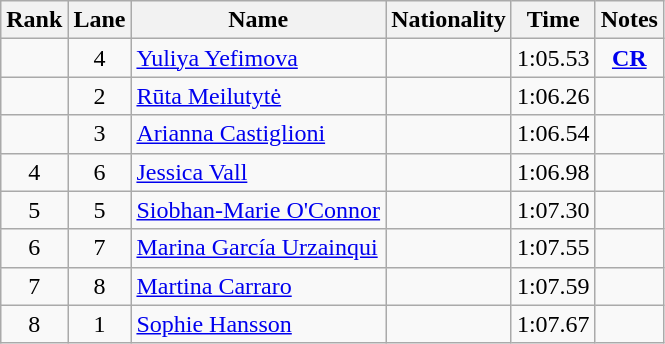<table class="wikitable sortable" style="text-align:center">
<tr>
<th>Rank</th>
<th>Lane</th>
<th>Name</th>
<th>Nationality</th>
<th>Time</th>
<th>Notes</th>
</tr>
<tr>
<td></td>
<td>4</td>
<td align=left><a href='#'>Yuliya Yefimova</a></td>
<td align=left></td>
<td>1:05.53</td>
<td><strong><a href='#'>CR</a></strong></td>
</tr>
<tr>
<td></td>
<td>2</td>
<td align=left><a href='#'>Rūta Meilutytė</a></td>
<td align=left></td>
<td>1:06.26</td>
<td></td>
</tr>
<tr>
<td></td>
<td>3</td>
<td align=left><a href='#'>Arianna Castiglioni</a></td>
<td align=left></td>
<td>1:06.54</td>
<td></td>
</tr>
<tr>
<td>4</td>
<td>6</td>
<td align=left><a href='#'>Jessica Vall</a></td>
<td align=left></td>
<td>1:06.98</td>
<td></td>
</tr>
<tr>
<td>5</td>
<td>5</td>
<td align=left><a href='#'>Siobhan-Marie O'Connor</a></td>
<td align=left></td>
<td>1:07.30</td>
<td></td>
</tr>
<tr>
<td>6</td>
<td>7</td>
<td align=left><a href='#'>Marina García Urzainqui</a></td>
<td align=left></td>
<td>1:07.55</td>
<td></td>
</tr>
<tr>
<td>7</td>
<td>8</td>
<td align=left><a href='#'>Martina Carraro</a></td>
<td align=left></td>
<td>1:07.59</td>
<td></td>
</tr>
<tr>
<td>8</td>
<td>1</td>
<td align=left><a href='#'>Sophie Hansson</a></td>
<td align=left></td>
<td>1:07.67</td>
<td></td>
</tr>
</table>
